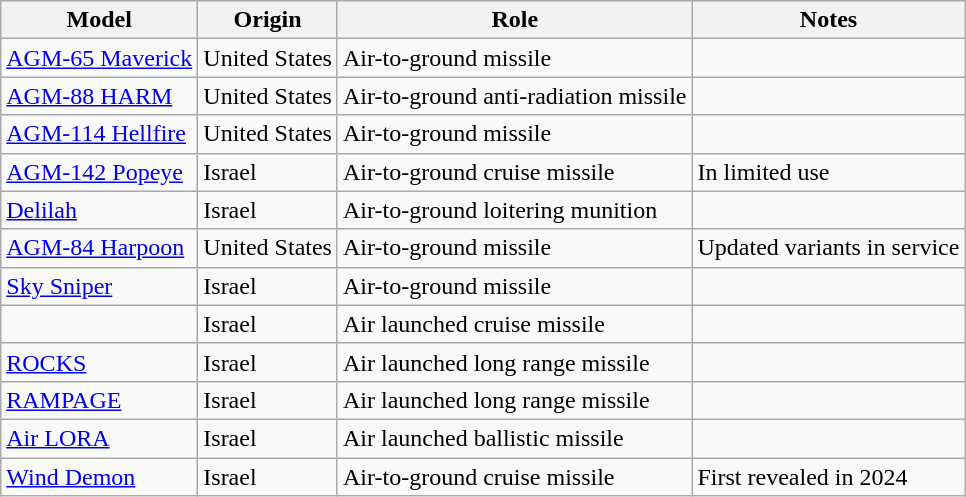<table class="wikitable sortable">
<tr>
<th>Model</th>
<th>Origin</th>
<th>Role</th>
<th>Notes</th>
</tr>
<tr>
<td><a href='#'>AGM-65 Maverick</a></td>
<td>United States</td>
<td>Air-to-ground missile</td>
<td></td>
</tr>
<tr>
<td><a href='#'>AGM-88 HARM</a></td>
<td>United States</td>
<td>Air-to-ground anti-radiation missile</td>
<td></td>
</tr>
<tr>
<td><a href='#'>AGM-114 Hellfire</a></td>
<td>United States</td>
<td>Air-to-ground missile</td>
<td></td>
</tr>
<tr>
<td><a href='#'>AGM-142 Popeye</a></td>
<td>Israel</td>
<td>Air-to-ground cruise missile</td>
<td>In limited use</td>
</tr>
<tr>
<td><a href='#'>Delilah</a></td>
<td>Israel</td>
<td>Air-to-ground loitering munition</td>
<td></td>
</tr>
<tr>
<td><a href='#'>AGM-84 Harpoon</a></td>
<td>United States</td>
<td>Air-to-ground missile</td>
<td>Updated variants in service</td>
</tr>
<tr>
<td><a href='#'>Sky Sniper</a></td>
<td>Israel</td>
<td>Air-to-ground missile</td>
<td></td>
</tr>
<tr>
<td></td>
<td>Israel</td>
<td>Air launched cruise missile</td>
<td></td>
</tr>
<tr>
<td><a href='#'>ROCKS</a></td>
<td>Israel</td>
<td>Air launched long range missile</td>
<td></td>
</tr>
<tr>
<td><a href='#'>RAMPAGE</a></td>
<td>Israel</td>
<td>Air launched long range missile</td>
<td></td>
</tr>
<tr>
<td><a href='#'>Air LORA</a></td>
<td>Israel</td>
<td>Air launched ballistic missile</td>
<td></td>
</tr>
<tr>
<td><a href='#'>Wind Demon</a></td>
<td>Israel</td>
<td>Air-to-ground cruise missile</td>
<td>First revealed in 2024</td>
</tr>
</table>
